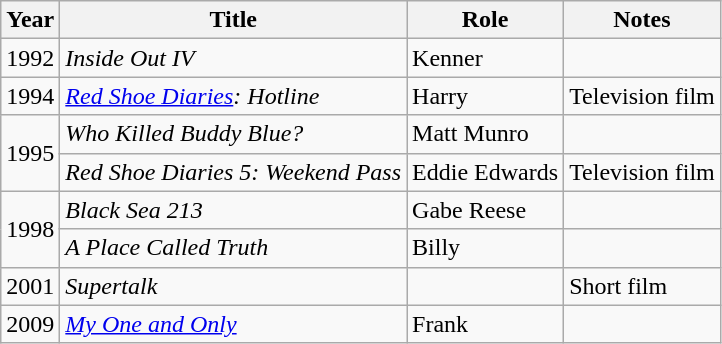<table class="wikitable sortable">
<tr>
<th>Year</th>
<th>Title</th>
<th>Role</th>
<th class="unsortable">Notes</th>
</tr>
<tr>
<td>1992</td>
<td><em>Inside Out IV</em></td>
<td>Kenner</td>
<td></td>
</tr>
<tr>
<td>1994</td>
<td><em><a href='#'>Red Shoe Diaries</a>: Hotline</em></td>
<td>Harry</td>
<td>Television film</td>
</tr>
<tr>
<td rowspan="2">1995</td>
<td><em>Who Killed Buddy Blue?</em></td>
<td>Matt Munro</td>
<td></td>
</tr>
<tr>
<td><em>Red Shoe Diaries 5: Weekend Pass</em></td>
<td>Eddie Edwards</td>
<td>Television film</td>
</tr>
<tr>
<td rowspan="2">1998</td>
<td><em>Black Sea 213</em></td>
<td>Gabe Reese</td>
<td></td>
</tr>
<tr>
<td><em>A Place Called Truth</em></td>
<td>Billy</td>
<td></td>
</tr>
<tr>
<td>2001</td>
<td><em>Supertalk</em></td>
<td></td>
<td>Short film</td>
</tr>
<tr>
<td>2009</td>
<td><em><a href='#'>My One and Only</a></em></td>
<td>Frank</td>
<td></td>
</tr>
</table>
